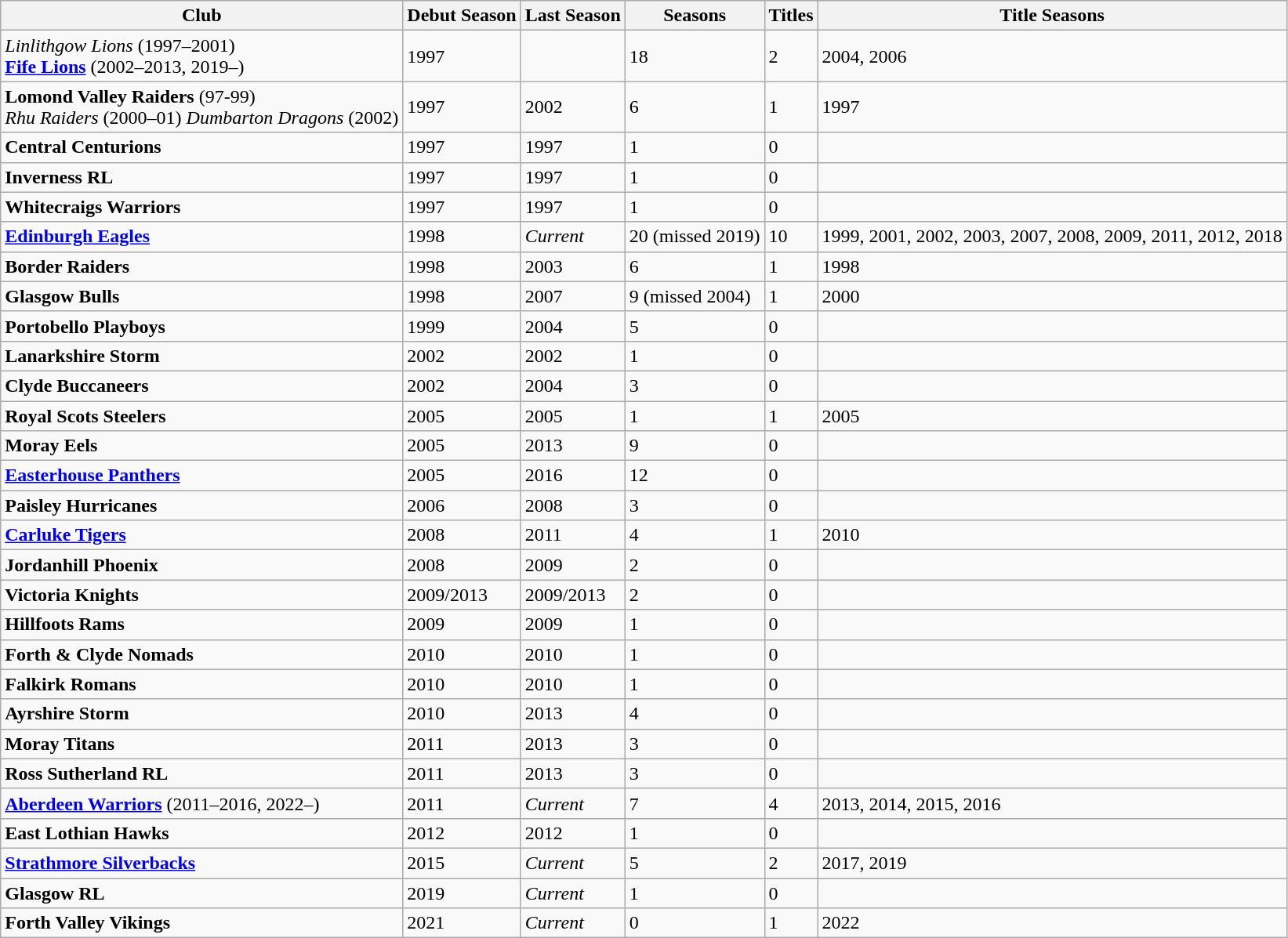<table class="wikitable">
<tr>
<th>Club</th>
<th>Debut Season</th>
<th>Last Season</th>
<th>Seasons</th>
<th>Titles</th>
<th>Title Seasons</th>
</tr>
<tr>
<td><em>Linlithgow Lions</em> (1997–2001)<br><strong><a href='#'>Fife Lions</a></strong> (2002–2013, 2019–)</td>
<td>1997</td>
<td></td>
<td>18</td>
<td>2</td>
<td>2004, 2006</td>
</tr>
<tr>
<td><strong>Lomond Valley Raiders</strong> (97-99)<br><em>Rhu Raiders</em> (2000–01) <em>Dumbarton Dragons</em> (2002)</td>
<td>1997</td>
<td>2002</td>
<td>6</td>
<td>1</td>
<td>1997</td>
</tr>
<tr>
<td><strong>Central Centurions</strong></td>
<td>1997</td>
<td>1997</td>
<td>1</td>
<td>0</td>
<td></td>
</tr>
<tr>
<td><strong>Inverness RL</strong></td>
<td>1997</td>
<td>1997</td>
<td>1</td>
<td>0</td>
<td></td>
</tr>
<tr>
<td><strong>Whitecraigs Warriors</strong></td>
<td>1997</td>
<td>1997</td>
<td>1</td>
<td>0</td>
<td></td>
</tr>
<tr>
<td><strong><a href='#'>Edinburgh Eagles</a></strong></td>
<td>1998</td>
<td><em>Current</em></td>
<td>20 (missed 2019)</td>
<td>10</td>
<td>1999, 2001, 2002, 2003, 2007, 2008, 2009, 2011, 2012, 2018</td>
</tr>
<tr>
<td><strong>Border Raiders</strong></td>
<td>1998</td>
<td>2003</td>
<td>6</td>
<td>1</td>
<td>1998</td>
</tr>
<tr>
<td><strong>Glasgow Bulls</strong></td>
<td>1998</td>
<td>2007</td>
<td>9 (missed 2004)</td>
<td>1</td>
<td>2000</td>
</tr>
<tr>
<td><strong>Portobello Playboys</strong></td>
<td>1999</td>
<td>2004</td>
<td>5</td>
<td>0</td>
<td></td>
</tr>
<tr>
<td><strong>Lanarkshire Storm</strong></td>
<td>2002</td>
<td>2002</td>
<td>1</td>
<td>0</td>
<td></td>
</tr>
<tr>
<td><strong>Clyde Buccaneers</strong></td>
<td>2002</td>
<td>2004</td>
<td>3</td>
<td>0</td>
<td></td>
</tr>
<tr>
<td><strong>Royal Scots Steelers</strong></td>
<td>2005</td>
<td>2005</td>
<td>1</td>
<td>1</td>
<td>2005</td>
</tr>
<tr>
<td><strong>Moray Eels</strong></td>
<td>2005</td>
<td>2013</td>
<td>9</td>
<td>0</td>
<td></td>
</tr>
<tr>
<td><strong><a href='#'>Easterhouse Panthers</a></strong></td>
<td>2005</td>
<td>2016</td>
<td>12</td>
<td>0</td>
<td></td>
</tr>
<tr>
<td><strong>Paisley Hurricanes</strong></td>
<td>2006</td>
<td>2008</td>
<td>3</td>
<td>0</td>
<td></td>
</tr>
<tr>
<td><strong><a href='#'>Carluke Tigers</a></strong></td>
<td>2008</td>
<td>2011</td>
<td>4</td>
<td>1</td>
<td>2010</td>
</tr>
<tr>
<td><strong>Jordanhill Phoenix</strong></td>
<td>2008</td>
<td>2009</td>
<td>2</td>
<td>0</td>
<td></td>
</tr>
<tr>
<td><strong>Victoria Knights</strong></td>
<td>2009/2013</td>
<td>2009/2013</td>
<td>2</td>
<td>0</td>
<td></td>
</tr>
<tr>
<td><strong>Hillfoots Rams</strong></td>
<td>2009</td>
<td>2009</td>
<td>1</td>
<td>0</td>
<td></td>
</tr>
<tr>
<td><strong>Forth & Clyde Nomads</strong></td>
<td>2010</td>
<td>2010</td>
<td>1</td>
<td>0</td>
<td></td>
</tr>
<tr>
<td><strong>Falkirk Romans</strong></td>
<td>2010</td>
<td>2010</td>
<td>1</td>
<td>0</td>
<td></td>
</tr>
<tr>
<td><strong>Ayrshire Storm</strong></td>
<td>2010</td>
<td>2013</td>
<td>4</td>
<td>0</td>
<td></td>
</tr>
<tr>
<td><strong>Moray Titans</strong></td>
<td>2011</td>
<td>2013</td>
<td>3</td>
<td>0</td>
<td></td>
</tr>
<tr>
<td><strong>Ross Sutherland RL</strong></td>
<td>2011</td>
<td>2013</td>
<td>3</td>
<td>0</td>
<td></td>
</tr>
<tr>
<td><strong><a href='#'>Aberdeen Warriors</a></strong> (2011–2016, 2022–)</td>
<td>2011</td>
<td><em>Current</em></td>
<td>7</td>
<td>4</td>
<td>2013, 2014, 2015, 2016</td>
</tr>
<tr>
<td><strong>East Lothian Hawks</strong></td>
<td>2012</td>
<td>2012</td>
<td>1</td>
<td>0</td>
<td></td>
</tr>
<tr>
<td><strong><a href='#'>Strathmore Silverbacks</a></strong></td>
<td>2015</td>
<td><em>Current</em></td>
<td>5</td>
<td>2</td>
<td>2017, 2019</td>
</tr>
<tr>
<td><strong>Glasgow RL</strong></td>
<td>2019</td>
<td><em>Current</em></td>
<td>1</td>
<td>0</td>
<td></td>
</tr>
<tr>
<td><strong>Forth Valley Vikings</strong></td>
<td>2021</td>
<td><em>Current</em></td>
<td>0</td>
<td>1</td>
<td>2022</td>
</tr>
</table>
